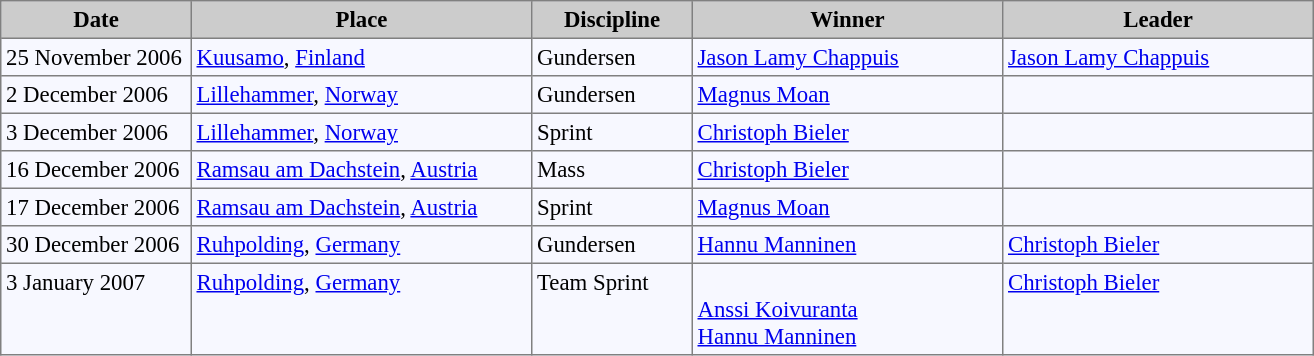<table bgcolor="#f7f8ff" cellpadding="3" cellspacing="0" border="1" style="font-size: 95%; border: gray solid 1px; border-collapse: collapse;">
<tr bgcolor="#CCCCCC">
<td align="center" width="120"><strong>Date</strong></td>
<td align="center" width="220"><strong>Place</strong></td>
<td align="center" width="100"><strong>Discipline</strong></td>
<td align="center" width="200"><strong>Winner</strong></td>
<td align="center" width="200"><strong>Leader</strong></td>
</tr>
<tr align="left">
<td>25 November 2006</td>
<td> <a href='#'>Kuusamo</a>, <a href='#'>Finland</a></td>
<td>Gundersen</td>
<td> <a href='#'>Jason Lamy Chappuis</a></td>
<td> <a href='#'>Jason Lamy Chappuis</a></td>
</tr>
<tr align="left">
<td>2 December 2006</td>
<td> <a href='#'>Lillehammer</a>, <a href='#'>Norway</a></td>
<td>Gundersen</td>
<td> <a href='#'>Magnus Moan</a></td>
<td></td>
</tr>
<tr align="left">
<td>3 December 2006</td>
<td> <a href='#'>Lillehammer</a>, <a href='#'>Norway</a></td>
<td>Sprint</td>
<td> <a href='#'>Christoph Bieler</a></td>
<td></td>
</tr>
<tr align="left">
<td>16 December 2006</td>
<td> <a href='#'>Ramsau am Dachstein</a>, <a href='#'>Austria</a></td>
<td>Mass</td>
<td> <a href='#'>Christoph Bieler</a></td>
<td></td>
</tr>
<tr align="left">
<td>17 December 2006</td>
<td> <a href='#'>Ramsau am Dachstein</a>, <a href='#'>Austria</a></td>
<td>Sprint</td>
<td> <a href='#'>Magnus Moan</a></td>
<td></td>
</tr>
<tr align="left">
<td>30 December 2006</td>
<td> <a href='#'>Ruhpolding</a>, <a href='#'>Germany</a></td>
<td>Gundersen</td>
<td> <a href='#'>Hannu Manninen</a></td>
<td> <a href='#'>Christoph Bieler</a></td>
</tr>
<tr align="left" valign=top>
<td>3 January 2007</td>
<td> <a href='#'>Ruhpolding</a>, <a href='#'>Germany</a></td>
<td>Team Sprint</td>
<td><br> <a href='#'>Anssi Koivuranta</a><br> <a href='#'>Hannu Manninen</a></td>
<td> <a href='#'>Christoph Bieler</a></td>
</tr>
</table>
